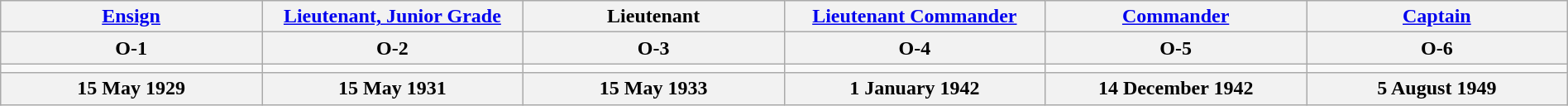<table class="wikitable" style="margin:auto; width:100%;">
<tr>
<th><a href='#'>Ensign</a></th>
<th><a href='#'>Lieutenant, Junior Grade</a></th>
<th>Lieutenant</th>
<th><a href='#'>Lieutenant Commander</a></th>
<th><a href='#'>Commander</a></th>
<th><a href='#'>Captain</a></th>
</tr>
<tr>
<th>O-1</th>
<th>O-2</th>
<th>O-3</th>
<th>O-4</th>
<th>O-5</th>
<th>O-6</th>
</tr>
<tr>
<td style="text-align:center; width:16%;"></td>
<td style="text-align:center; width:16%;"></td>
<td style="text-align:center; width:16%;"></td>
<td style="text-align:center; width:16%;"></td>
<td style="text-align:center; width:16%;"></td>
<td style="text-align:center; width:16%;"></td>
</tr>
<tr>
<th>15 May 1929</th>
<th>15 May 1931</th>
<th>15 May 1933</th>
<th>1 January 1942</th>
<th>14 December 1942</th>
<th>5 August 1949</th>
</tr>
</table>
